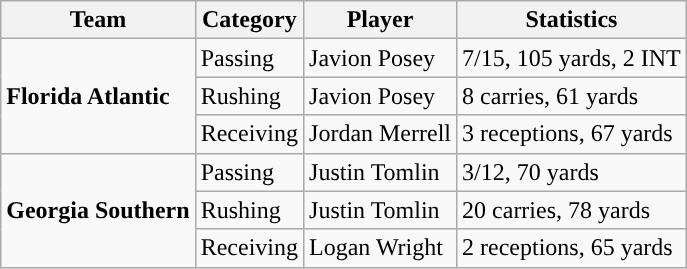<table class="wikitable" style="float: left;">
<tr>
<th>Team</th>
<th>Category</th>
<th>Player</th>
<th>Statistics</th>
</tr>
<tr>
<td rowspan=3><strong>Florida Atlantic</strong></td>
<td>Passing</td>
<td>Javion Posey</td>
<td>7/15, 105 yards, 2 INT</td>
</tr>
<tr>
<td>Rushing</td>
<td>Javion Posey</td>
<td>8 carries, 61 yards</td>
</tr>
<tr>
<td>Receiving</td>
<td>Jordan Merrell</td>
<td>3 receptions, 67 yards</td>
</tr>
<tr>
<td rowspan=3><strong>Georgia Southern</strong></td>
<td>Passing</td>
<td>Justin Tomlin</td>
<td>3/12, 70 yards</td>
</tr>
<tr>
<td>Rushing</td>
<td>Justin Tomlin</td>
<td>20 carries, 78 yards</td>
</tr>
<tr>
<td>Receiving</td>
<td>Logan Wright</td>
<td>2 receptions, 65 yards</td>
</tr>
</table>
